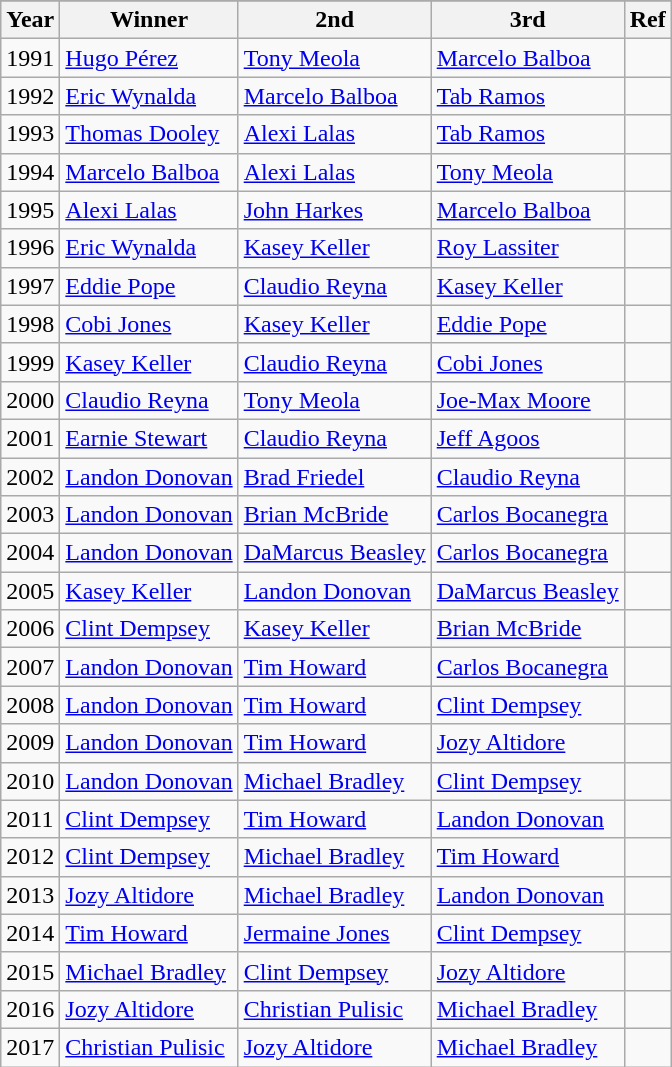<table class="wikitable">
<tr>
</tr>
<tr>
<th>Year</th>
<th>Winner</th>
<th>2nd</th>
<th>3rd</th>
<th>Ref</th>
</tr>
<tr>
<td>1991</td>
<td><a href='#'>Hugo Pérez</a></td>
<td><a href='#'>Tony Meola</a></td>
<td><a href='#'>Marcelo Balboa</a></td>
<td></td>
</tr>
<tr>
<td>1992</td>
<td><a href='#'>Eric Wynalda</a></td>
<td><a href='#'>Marcelo Balboa</a></td>
<td><a href='#'>Tab Ramos</a></td>
<td></td>
</tr>
<tr>
<td>1993</td>
<td><a href='#'>Thomas Dooley</a></td>
<td><a href='#'>Alexi Lalas</a></td>
<td><a href='#'>Tab Ramos</a></td>
<td></td>
</tr>
<tr>
<td>1994</td>
<td><a href='#'>Marcelo Balboa</a></td>
<td><a href='#'>Alexi Lalas</a></td>
<td><a href='#'>Tony Meola</a></td>
<td></td>
</tr>
<tr>
<td>1995</td>
<td><a href='#'>Alexi Lalas</a></td>
<td><a href='#'>John Harkes</a></td>
<td><a href='#'>Marcelo Balboa</a></td>
<td></td>
</tr>
<tr>
<td>1996</td>
<td><a href='#'>Eric Wynalda</a></td>
<td><a href='#'>Kasey Keller</a></td>
<td><a href='#'>Roy Lassiter</a></td>
<td></td>
</tr>
<tr>
<td>1997</td>
<td><a href='#'>Eddie Pope</a></td>
<td><a href='#'>Claudio Reyna</a></td>
<td><a href='#'>Kasey Keller</a></td>
<td></td>
</tr>
<tr>
<td>1998</td>
<td><a href='#'>Cobi Jones</a></td>
<td><a href='#'>Kasey Keller</a></td>
<td><a href='#'>Eddie Pope</a></td>
<td></td>
</tr>
<tr>
<td>1999</td>
<td><a href='#'>Kasey Keller</a></td>
<td><a href='#'>Claudio Reyna</a></td>
<td><a href='#'>Cobi Jones</a></td>
<td></td>
</tr>
<tr>
<td>2000</td>
<td><a href='#'>Claudio Reyna</a></td>
<td><a href='#'>Tony Meola</a></td>
<td><a href='#'>Joe-Max Moore</a></td>
<td></td>
</tr>
<tr>
<td>2001</td>
<td><a href='#'>Earnie Stewart</a></td>
<td><a href='#'>Claudio Reyna</a></td>
<td><a href='#'>Jeff Agoos</a></td>
<td></td>
</tr>
<tr>
<td>2002</td>
<td><a href='#'>Landon Donovan</a></td>
<td><a href='#'>Brad Friedel</a></td>
<td><a href='#'>Claudio Reyna</a></td>
<td></td>
</tr>
<tr>
<td>2003</td>
<td><a href='#'>Landon Donovan</a></td>
<td><a href='#'>Brian McBride</a></td>
<td><a href='#'>Carlos Bocanegra</a></td>
<td></td>
</tr>
<tr>
<td>2004</td>
<td><a href='#'>Landon Donovan</a></td>
<td><a href='#'>DaMarcus Beasley</a></td>
<td><a href='#'>Carlos Bocanegra</a></td>
<td></td>
</tr>
<tr>
<td>2005</td>
<td><a href='#'>Kasey Keller</a></td>
<td><a href='#'>Landon Donovan</a></td>
<td><a href='#'>DaMarcus Beasley</a></td>
<td></td>
</tr>
<tr>
<td>2006</td>
<td><a href='#'>Clint Dempsey</a></td>
<td><a href='#'>Kasey Keller</a></td>
<td><a href='#'>Brian McBride</a></td>
<td></td>
</tr>
<tr>
<td>2007</td>
<td><a href='#'>Landon Donovan</a></td>
<td><a href='#'>Tim Howard</a></td>
<td><a href='#'>Carlos Bocanegra</a></td>
<td></td>
</tr>
<tr>
<td>2008</td>
<td><a href='#'>Landon Donovan</a></td>
<td><a href='#'>Tim Howard</a></td>
<td><a href='#'>Clint Dempsey</a></td>
<td></td>
</tr>
<tr>
<td>2009</td>
<td><a href='#'>Landon Donovan</a></td>
<td><a href='#'>Tim Howard</a></td>
<td><a href='#'>Jozy Altidore</a></td>
<td></td>
</tr>
<tr>
<td>2010</td>
<td><a href='#'>Landon Donovan</a></td>
<td><a href='#'>Michael Bradley</a></td>
<td><a href='#'>Clint Dempsey</a></td>
<td></td>
</tr>
<tr>
<td>2011</td>
<td><a href='#'>Clint Dempsey</a></td>
<td><a href='#'>Tim Howard</a></td>
<td><a href='#'>Landon Donovan</a></td>
<td></td>
</tr>
<tr>
<td>2012</td>
<td><a href='#'>Clint Dempsey</a></td>
<td><a href='#'>Michael Bradley</a></td>
<td><a href='#'>Tim Howard</a></td>
<td></td>
</tr>
<tr>
<td>2013</td>
<td><a href='#'>Jozy Altidore</a></td>
<td><a href='#'>Michael Bradley</a></td>
<td><a href='#'>Landon Donovan</a></td>
<td></td>
</tr>
<tr>
<td>2014</td>
<td><a href='#'>Tim Howard</a></td>
<td><a href='#'>Jermaine Jones</a></td>
<td><a href='#'>Clint Dempsey</a></td>
<td></td>
</tr>
<tr>
<td>2015</td>
<td><a href='#'>Michael Bradley</a></td>
<td><a href='#'>Clint Dempsey</a></td>
<td><a href='#'>Jozy Altidore</a></td>
<td></td>
</tr>
<tr>
<td>2016</td>
<td><a href='#'>Jozy Altidore</a></td>
<td><a href='#'>Christian Pulisic</a></td>
<td><a href='#'>Michael Bradley</a></td>
<td></td>
</tr>
<tr>
<td>2017</td>
<td><a href='#'>Christian Pulisic</a></td>
<td><a href='#'>Jozy Altidore</a></td>
<td><a href='#'>Michael Bradley</a></td>
<td></td>
</tr>
</table>
